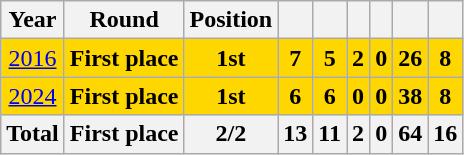<table class="wikitable" style="text-align: center;">
<tr>
<th>Year</th>
<th>Round</th>
<th>Position</th>
<th></th>
<th></th>
<th></th>
<th></th>
<th></th>
<th></th>
</tr>
<tr style="background:gold;">
<td> <a href='#'>2016</a></td>
<td><strong>First place</strong></td>
<td><strong>1st</strong></td>
<td><strong>7</strong></td>
<td><strong>5</strong></td>
<td><strong>2</strong></td>
<td><strong>0</strong></td>
<td><strong>26</strong></td>
<td><strong>8</strong></td>
</tr>
<tr style="background:gold;">
<td> <a href='#'>2024</a></td>
<td><strong>First place</strong></td>
<td><strong>1st</strong></td>
<td><strong>6</strong></td>
<td><strong>6</strong></td>
<td><strong>0</strong></td>
<td><strong>0</strong></td>
<td><strong>38</strong></td>
<td><strong>8</strong></td>
</tr>
<tr>
<th><strong>Total</strong></th>
<th><strong>First place</strong></th>
<th>2/2</th>
<th>13</th>
<th>11</th>
<th>2</th>
<th>0</th>
<th>64</th>
<th>16</th>
</tr>
</table>
